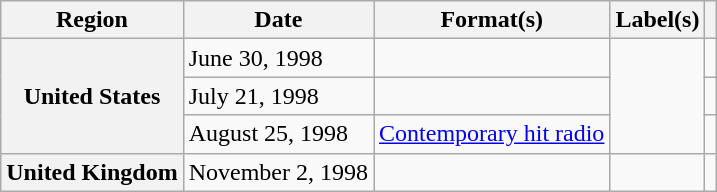<table class="wikitable plainrowheaders">
<tr>
<th scope="col">Region</th>
<th scope="col">Date</th>
<th scope="col">Format(s)</th>
<th scope="col">Label(s)</th>
<th scope="col"></th>
</tr>
<tr>
<th scope="row" rowspan="3">United States</th>
<td>June 30, 1998</td>
<td></td>
<td rowspan="3"></td>
<td></td>
</tr>
<tr>
<td>July 21, 1998</td>
<td></td>
<td></td>
</tr>
<tr>
<td>August 25, 1998</td>
<td><a href='#'>Contemporary hit radio</a></td>
<td></td>
</tr>
<tr>
<th scope="row">United Kingdom</th>
<td>November 2, 1998</td>
<td></td>
<td></td>
<td></td>
</tr>
</table>
